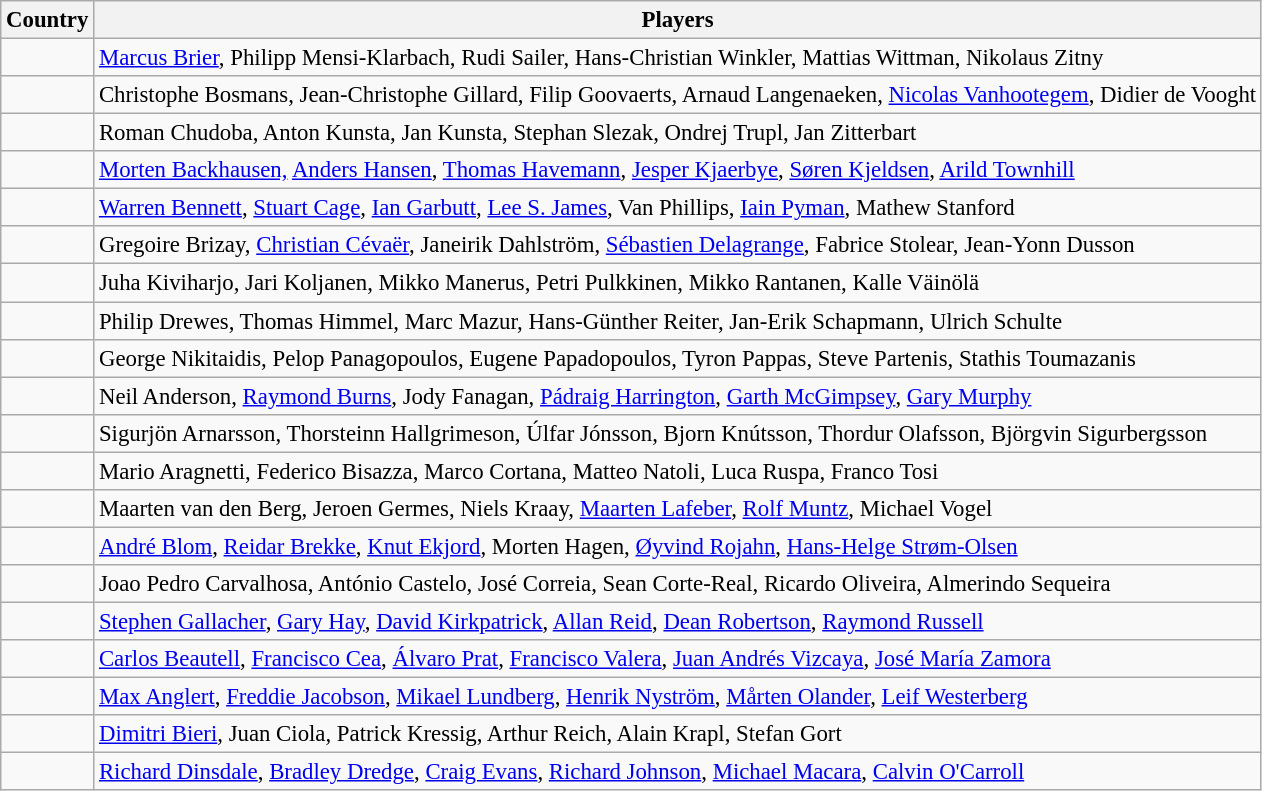<table class="wikitable" style="font-size:95%;">
<tr>
<th>Country</th>
<th>Players</th>
</tr>
<tr>
<td></td>
<td><a href='#'>Marcus Brier</a>, Philipp Mensi-Klarbach, Rudi Sailer, Hans-Christian Winkler, Mattias Wittman, Nikolaus Zitny</td>
</tr>
<tr>
<td></td>
<td>Christophe Bosmans, Jean-Christophe Gillard, Filip Goovaerts, Arnaud Langenaeken, <a href='#'>Nicolas Vanhootegem</a>, Didier de Vooght</td>
</tr>
<tr>
<td></td>
<td>Roman Chudoba, Anton Kunsta, Jan Kunsta, Stephan Slezak, Ondrej Trupl, Jan Zitterbart</td>
</tr>
<tr>
<td></td>
<td><a href='#'>Morten Backhausen,</a> <a href='#'>Anders Hansen</a>, <a href='#'>Thomas Havemann</a>, <a href='#'>Jesper Kjaerbye</a>, <a href='#'>Søren Kjeldsen</a>, <a href='#'>Arild Townhill</a></td>
</tr>
<tr>
<td></td>
<td><a href='#'>Warren Bennett</a>, <a href='#'>Stuart Cage</a>, <a href='#'>Ian Garbutt</a>, <a href='#'>Lee S. James</a>, Van Phillips, <a href='#'>Iain Pyman</a>, Mathew Stanford</td>
</tr>
<tr>
<td></td>
<td>Gregoire Brizay, <a href='#'>Christian Cévaër</a>, Janeirik Dahlström, <a href='#'>Sébastien Delagrange</a>, Fabrice Stolear, Jean-Yonn Dusson</td>
</tr>
<tr>
<td></td>
<td>Juha Kiviharjo, Jari Koljanen, Mikko Manerus, Petri Pulkkinen, Mikko Rantanen, Kalle Väinölä</td>
</tr>
<tr>
<td></td>
<td>Philip Drewes, Thomas Himmel, Marc Mazur, Hans-Günther Reiter, Jan-Erik Schapmann, Ulrich Schulte</td>
</tr>
<tr>
<td></td>
<td>George Nikitaidis, Pelop Panagopoulos, Eugene Papadopoulos, Tyron Pappas, Steve Partenis, Stathis Toumazanis</td>
</tr>
<tr>
<td></td>
<td>Neil Anderson, <a href='#'>Raymond Burns</a>, Jody Fanagan, <a href='#'>Pádraig Harrington</a>, <a href='#'>Garth McGimpsey</a>, <a href='#'>Gary Murphy</a></td>
</tr>
<tr>
<td></td>
<td>Sigurjön Arnarsson, Thorsteinn Hallgrimeson, Úlfar Jónsson, Bjorn Knútsson, Thordur Olafsson, Björgvin Sigurbergsson</td>
</tr>
<tr>
<td></td>
<td>Mario Aragnetti, Federico Bisazza, Marco Cortana, Matteo Natoli, Luca Ruspa, Franco Tosi</td>
</tr>
<tr>
<td></td>
<td>Maarten van den Berg, Jeroen Germes, Niels Kraay, <a href='#'>Maarten Lafeber</a>, <a href='#'>Rolf Muntz</a>, Michael Vogel</td>
</tr>
<tr>
<td></td>
<td><a href='#'>André Blom</a>, <a href='#'>Reidar Brekke</a>, <a href='#'>Knut Ekjord</a>, Morten Hagen, <a href='#'>Øyvind Rojahn</a>, <a href='#'>Hans-Helge Strøm-Olsen</a></td>
</tr>
<tr>
<td></td>
<td>Joao Pedro Carvalhosa, António Castelo, José Correia, Sean Corte-Real, Ricardo Oliveira, Almerindo Sequeira</td>
</tr>
<tr>
<td></td>
<td><a href='#'>Stephen Gallacher</a>, <a href='#'>Gary Hay</a>, <a href='#'>David Kirkpatrick</a>, <a href='#'>Allan Reid</a>, <a href='#'>Dean Robertson</a>, <a href='#'>Raymond Russell</a></td>
</tr>
<tr>
<td></td>
<td><a href='#'>Carlos Beautell</a>, <a href='#'>Francisco Cea</a>, <a href='#'>Álvaro Prat</a>, <a href='#'>Francisco Valera</a>, <a href='#'>Juan Andrés Vizcaya</a>, <a href='#'>José María Zamora</a></td>
</tr>
<tr>
<td></td>
<td><a href='#'>Max Anglert</a>, <a href='#'>Freddie Jacobson</a>, <a href='#'>Mikael Lundberg</a>, <a href='#'>Henrik Nyström</a>, <a href='#'>Mårten Olander</a>, <a href='#'>Leif Westerberg</a></td>
</tr>
<tr>
<td></td>
<td><a href='#'>Dimitri Bieri</a>, Juan Ciola, Patrick Kressig, Arthur Reich, Alain Krapl, Stefan Gort</td>
</tr>
<tr>
<td></td>
<td><a href='#'>Richard Dinsdale</a>, <a href='#'>Bradley Dredge</a>, <a href='#'>Craig Evans</a>, <a href='#'>Richard Johnson</a>, <a href='#'>Michael Macara</a>, <a href='#'>Calvin O'Carroll</a></td>
</tr>
</table>
